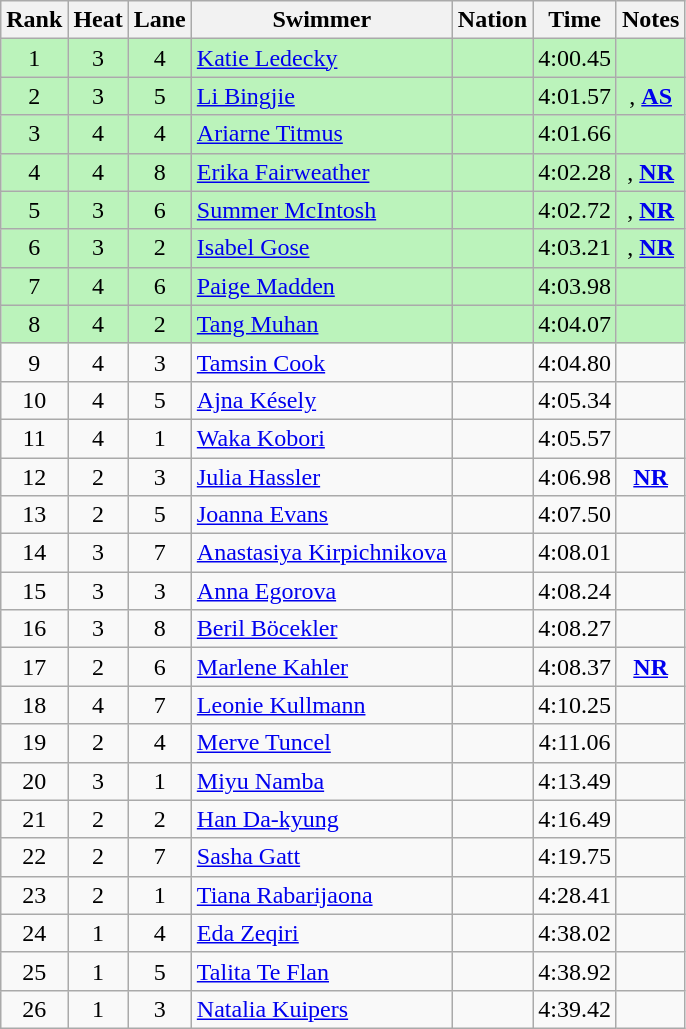<table class="wikitable sortable" style="text-align:center">
<tr>
<th>Rank</th>
<th>Heat</th>
<th>Lane</th>
<th>Swimmer</th>
<th>Nation</th>
<th>Time</th>
<th>Notes</th>
</tr>
<tr bgcolor=bbf3bb>
<td>1</td>
<td>3</td>
<td>4</td>
<td align=left><a href='#'>Katie Ledecky</a></td>
<td align=left></td>
<td>4:00.45</td>
<td></td>
</tr>
<tr bgcolor=bbf3bb>
<td>2</td>
<td>3</td>
<td>5</td>
<td align=left><a href='#'>Li Bingjie</a></td>
<td align=left></td>
<td>4:01.57</td>
<td>, <strong><a href='#'>AS</a></strong></td>
</tr>
<tr bgcolor=bbf3bb>
<td>3</td>
<td>4</td>
<td>4</td>
<td align=left><a href='#'>Ariarne Titmus</a></td>
<td align=left></td>
<td>4:01.66</td>
<td></td>
</tr>
<tr bgcolor=bbf3bb>
<td>4</td>
<td>4</td>
<td>8</td>
<td align=left><a href='#'>Erika Fairweather</a></td>
<td align=left></td>
<td>4:02.28</td>
<td>, <strong><a href='#'>NR</a></strong></td>
</tr>
<tr bgcolor=bbf3bb>
<td>5</td>
<td>3</td>
<td>6</td>
<td align=left><a href='#'>Summer McIntosh</a></td>
<td align=left></td>
<td>4:02.72</td>
<td>, <strong><a href='#'>NR</a></strong></td>
</tr>
<tr bgcolor=bbf3bb>
<td>6</td>
<td>3</td>
<td>2</td>
<td align=left><a href='#'>Isabel Gose</a></td>
<td align=left></td>
<td>4:03.21</td>
<td>, <strong><a href='#'>NR</a></strong></td>
</tr>
<tr bgcolor=bbf3bb>
<td>7</td>
<td>4</td>
<td>6</td>
<td align=left><a href='#'>Paige Madden</a></td>
<td align=left></td>
<td>4:03.98</td>
<td></td>
</tr>
<tr bgcolor=bbf3bb>
<td>8</td>
<td>4</td>
<td>2</td>
<td align=left><a href='#'>Tang Muhan</a></td>
<td align=left></td>
<td>4:04.07</td>
<td></td>
</tr>
<tr>
<td>9</td>
<td>4</td>
<td>3</td>
<td align=left><a href='#'>Tamsin Cook</a></td>
<td align=left></td>
<td>4:04.80</td>
<td></td>
</tr>
<tr>
<td>10</td>
<td>4</td>
<td>5</td>
<td align=left><a href='#'>Ajna Késely</a></td>
<td align=left></td>
<td>4:05.34</td>
<td></td>
</tr>
<tr>
<td>11</td>
<td>4</td>
<td>1</td>
<td align=left><a href='#'>Waka Kobori</a></td>
<td align=left></td>
<td>4:05.57</td>
<td></td>
</tr>
<tr>
<td>12</td>
<td>2</td>
<td>3</td>
<td align=left><a href='#'>Julia Hassler</a></td>
<td align=left></td>
<td>4:06.98</td>
<td><strong><a href='#'>NR</a></strong></td>
</tr>
<tr>
<td>13</td>
<td>2</td>
<td>5</td>
<td align=left><a href='#'>Joanna Evans</a></td>
<td align=left></td>
<td>4:07.50</td>
<td></td>
</tr>
<tr>
<td>14</td>
<td>3</td>
<td>7</td>
<td align=left><a href='#'>Anastasiya Kirpichnikova</a></td>
<td align=left></td>
<td>4:08.01</td>
<td></td>
</tr>
<tr>
<td>15</td>
<td>3</td>
<td>3</td>
<td align=left><a href='#'>Anna Egorova</a></td>
<td align=left></td>
<td>4:08.24</td>
<td></td>
</tr>
<tr>
<td>16</td>
<td>3</td>
<td>8</td>
<td align=left><a href='#'>Beril Böcekler</a></td>
<td align=left></td>
<td>4:08.27</td>
<td></td>
</tr>
<tr>
<td>17</td>
<td>2</td>
<td>6</td>
<td align=left><a href='#'>Marlene Kahler</a></td>
<td align=left></td>
<td>4:08.37</td>
<td><strong><a href='#'>NR</a></strong></td>
</tr>
<tr>
<td>18</td>
<td>4</td>
<td>7</td>
<td align=left><a href='#'>Leonie Kullmann</a></td>
<td align=left></td>
<td>4:10.25</td>
<td></td>
</tr>
<tr>
<td>19</td>
<td>2</td>
<td>4</td>
<td align=left><a href='#'>Merve Tuncel</a></td>
<td align=left></td>
<td>4:11.06</td>
<td></td>
</tr>
<tr>
<td>20</td>
<td>3</td>
<td>1</td>
<td align=left><a href='#'>Miyu Namba</a></td>
<td align=left></td>
<td>4:13.49</td>
<td></td>
</tr>
<tr>
<td>21</td>
<td>2</td>
<td>2</td>
<td align=left><a href='#'>Han Da-kyung</a></td>
<td align=left></td>
<td>4:16.49</td>
<td></td>
</tr>
<tr>
<td>22</td>
<td>2</td>
<td>7</td>
<td align=left><a href='#'>Sasha Gatt</a></td>
<td align=left></td>
<td>4:19.75</td>
<td></td>
</tr>
<tr>
<td>23</td>
<td>2</td>
<td>1</td>
<td align=left><a href='#'>Tiana Rabarijaona</a></td>
<td align=left></td>
<td>4:28.41</td>
<td></td>
</tr>
<tr>
<td>24</td>
<td>1</td>
<td>4</td>
<td align=left><a href='#'>Eda Zeqiri</a></td>
<td align=left></td>
<td>4:38.02</td>
<td></td>
</tr>
<tr>
<td>25</td>
<td>1</td>
<td>5</td>
<td align=left><a href='#'>Talita Te Flan</a></td>
<td align=left></td>
<td>4:38.92</td>
<td></td>
</tr>
<tr>
<td>26</td>
<td>1</td>
<td>3</td>
<td align=left><a href='#'>Natalia Kuipers</a></td>
<td align=left></td>
<td>4:39.42</td>
<td></td>
</tr>
</table>
